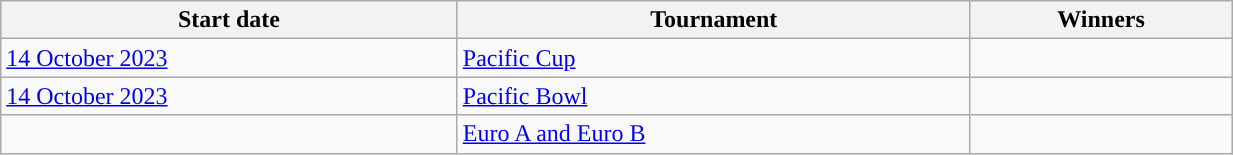<table class="wikitable unsortable" style="white-space:nowrap" width=65%>
<tr>
<th style="text-align:center;">Start date</th>
<th style="text-align:center;">Tournament</th>
<th style="text-align:center;">Winners</th>
</tr>
<tr>
<td><a href='#'>14 October 2023</a></td>
<td><a href='#'>Pacific Cup</a></td>
<td></td>
</tr>
<tr>
<td><a href='#'>14 October 2023</a></td>
<td><a href='#'>Pacific Bowl</a></td>
<td></td>
</tr>
<tr>
<td></td>
<td><a href='#'>Euro A and Euro B</a></td>
<td></td>
</tr>
</table>
